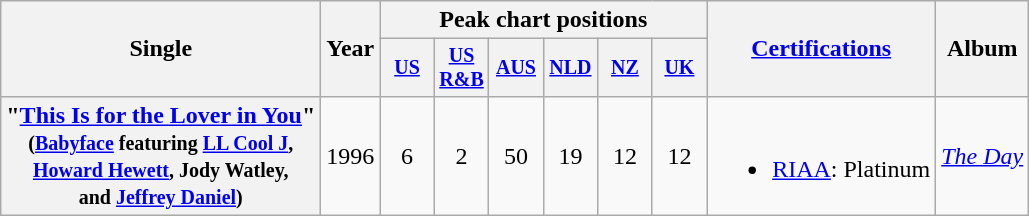<table class="wikitable plainrowheaders" style="text-align:center;">
<tr>
<th rowspan="2">Single</th>
<th rowspan="2">Year</th>
<th colspan="6">Peak chart positions</th>
<th rowspan="2"><a href='#'>Certifications</a></th>
<th rowspan="2">Album</th>
</tr>
<tr style="font-size:smaller;">
<th width="30"><a href='#'>US</a><br></th>
<th width="30"><a href='#'>US R&B</a><br></th>
<th width="30"><a href='#'>AUS</a><br></th>
<th width="30"><a href='#'>NLD</a><br></th>
<th width="30"><a href='#'>NZ</a><br></th>
<th width="30"><a href='#'>UK</a><br></th>
</tr>
<tr>
<th scope="row">"<a href='#'>This Is for the Lover in You</a>"<br><small>(<a href='#'>Babyface</a> featuring <a href='#'>LL Cool J</a>,<br><a href='#'>Howard Hewett</a>, Jody Watley,<br>and <a href='#'>Jeffrey Daniel</a>)</small></th>
<td>1996</td>
<td>6</td>
<td>2</td>
<td>50</td>
<td>19</td>
<td>12</td>
<td>12</td>
<td align="left"><br><ul><li><a href='#'>RIAA</a>: Platinum</li></ul></td>
<td align="left"><em><a href='#'>The Day</a></em></td>
</tr>
</table>
